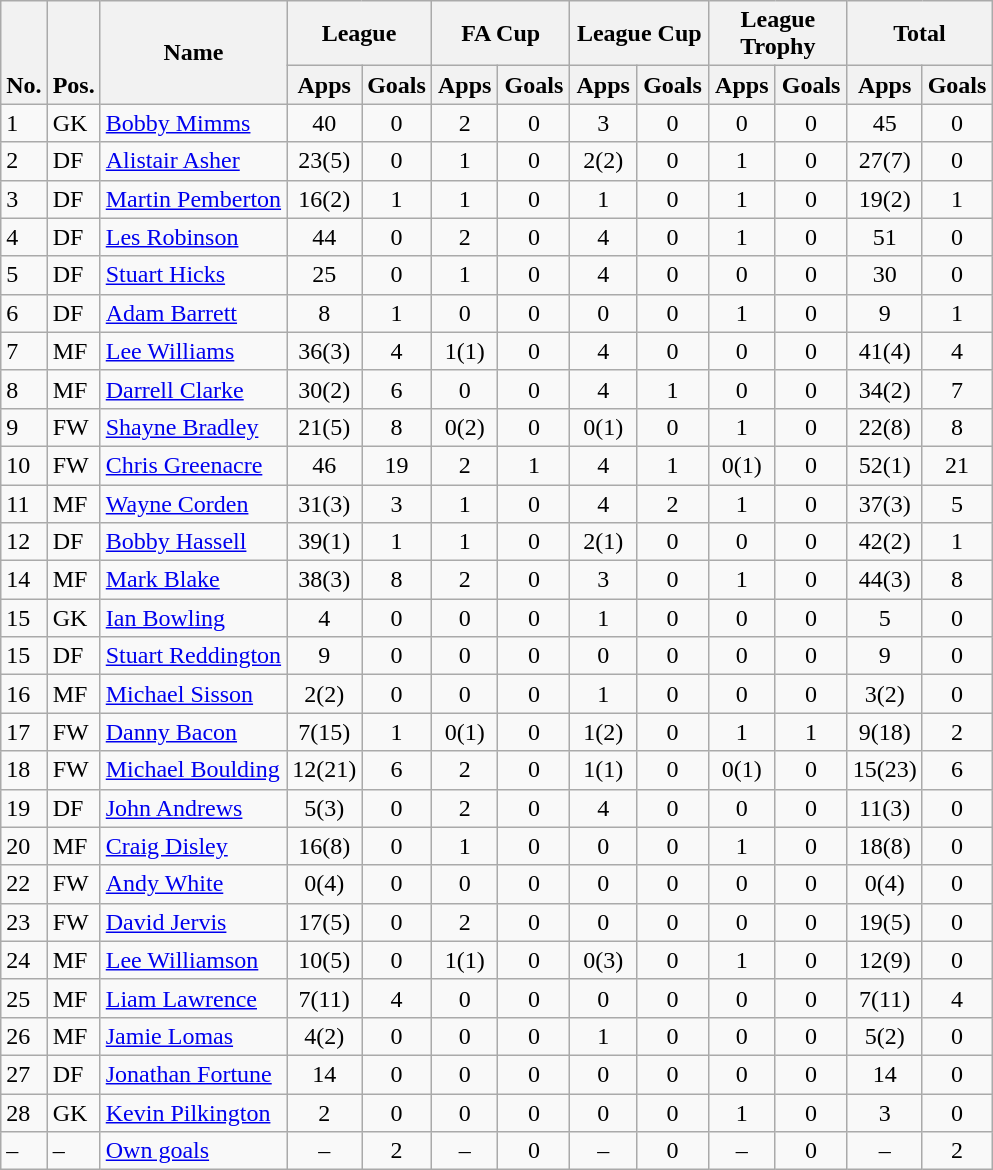<table class="wikitable" style="text-align:center">
<tr>
<th rowspan="2" valign="bottom">No.</th>
<th rowspan="2" valign="bottom">Pos.</th>
<th rowspan="2">Name</th>
<th colspan="2" width="85">League</th>
<th colspan="2" width="85">FA Cup</th>
<th colspan="2" width="85">League Cup</th>
<th colspan="2" width="85">League Trophy</th>
<th colspan="2" width="85">Total</th>
</tr>
<tr>
<th>Apps</th>
<th>Goals</th>
<th>Apps</th>
<th>Goals</th>
<th>Apps</th>
<th>Goals</th>
<th>Apps</th>
<th>Goals</th>
<th>Apps</th>
<th>Goals</th>
</tr>
<tr>
<td align="left">1</td>
<td align="left">GK</td>
<td align="left"> <a href='#'>Bobby Mimms</a></td>
<td>40</td>
<td>0</td>
<td>2</td>
<td>0</td>
<td>3</td>
<td>0</td>
<td>0</td>
<td>0</td>
<td>45</td>
<td>0</td>
</tr>
<tr>
<td align="left">2</td>
<td align="left">DF</td>
<td align="left"> <a href='#'>Alistair Asher</a></td>
<td>23(5)</td>
<td>0</td>
<td>1</td>
<td>0</td>
<td>2(2)</td>
<td>0</td>
<td>1</td>
<td>0</td>
<td>27(7)</td>
<td>0</td>
</tr>
<tr>
<td align="left">3</td>
<td align="left">DF</td>
<td align="left"> <a href='#'>Martin Pemberton</a></td>
<td>16(2)</td>
<td>1</td>
<td>1</td>
<td>0</td>
<td>1</td>
<td>0</td>
<td>1</td>
<td>0</td>
<td>19(2)</td>
<td>1</td>
</tr>
<tr>
<td align="left">4</td>
<td align="left">DF</td>
<td align="left"> <a href='#'>Les Robinson</a></td>
<td>44</td>
<td>0</td>
<td>2</td>
<td>0</td>
<td>4</td>
<td>0</td>
<td>1</td>
<td>0</td>
<td>51</td>
<td>0</td>
</tr>
<tr>
<td align="left">5</td>
<td align="left">DF</td>
<td align="left"> <a href='#'>Stuart Hicks</a></td>
<td>25</td>
<td>0</td>
<td>1</td>
<td>0</td>
<td>4</td>
<td>0</td>
<td>0</td>
<td>0</td>
<td>30</td>
<td>0</td>
</tr>
<tr>
<td align="left">6</td>
<td align="left">DF</td>
<td align="left"> <a href='#'>Adam Barrett</a></td>
<td>8</td>
<td>1</td>
<td>0</td>
<td>0</td>
<td>0</td>
<td>0</td>
<td>1</td>
<td>0</td>
<td>9</td>
<td>1</td>
</tr>
<tr>
<td align="left">7</td>
<td align="left">MF</td>
<td align="left"> <a href='#'>Lee Williams</a></td>
<td>36(3)</td>
<td>4</td>
<td>1(1)</td>
<td>0</td>
<td>4</td>
<td>0</td>
<td>0</td>
<td>0</td>
<td>41(4)</td>
<td>4</td>
</tr>
<tr>
<td align="left">8</td>
<td align="left">MF</td>
<td align="left"> <a href='#'>Darrell Clarke</a></td>
<td>30(2)</td>
<td>6</td>
<td>0</td>
<td>0</td>
<td>4</td>
<td>1</td>
<td>0</td>
<td>0</td>
<td>34(2)</td>
<td>7</td>
</tr>
<tr>
<td align="left">9</td>
<td align="left">FW</td>
<td align="left"> <a href='#'>Shayne Bradley</a></td>
<td>21(5)</td>
<td>8</td>
<td>0(2)</td>
<td>0</td>
<td>0(1)</td>
<td>0</td>
<td>1</td>
<td>0</td>
<td>22(8)</td>
<td>8</td>
</tr>
<tr>
<td align="left">10</td>
<td align="left">FW</td>
<td align="left"> <a href='#'>Chris Greenacre</a></td>
<td>46</td>
<td>19</td>
<td>2</td>
<td>1</td>
<td>4</td>
<td>1</td>
<td>0(1)</td>
<td>0</td>
<td>52(1)</td>
<td>21</td>
</tr>
<tr>
<td align="left">11</td>
<td align="left">MF</td>
<td align="left"> <a href='#'>Wayne Corden</a></td>
<td>31(3)</td>
<td>3</td>
<td>1</td>
<td>0</td>
<td>4</td>
<td>2</td>
<td>1</td>
<td>0</td>
<td>37(3)</td>
<td>5</td>
</tr>
<tr>
<td align="left">12</td>
<td align="left">DF</td>
<td align="left"> <a href='#'>Bobby Hassell</a></td>
<td>39(1)</td>
<td>1</td>
<td>1</td>
<td>0</td>
<td>2(1)</td>
<td>0</td>
<td>0</td>
<td>0</td>
<td>42(2)</td>
<td>1</td>
</tr>
<tr>
<td align="left">14</td>
<td align="left">MF</td>
<td align="left"> <a href='#'>Mark Blake</a></td>
<td>38(3)</td>
<td>8</td>
<td>2</td>
<td>0</td>
<td>3</td>
<td>0</td>
<td>1</td>
<td>0</td>
<td>44(3)</td>
<td>8</td>
</tr>
<tr>
<td align="left">15</td>
<td align="left">GK</td>
<td align="left"> <a href='#'>Ian Bowling</a></td>
<td>4</td>
<td>0</td>
<td>0</td>
<td>0</td>
<td>1</td>
<td>0</td>
<td>0</td>
<td>0</td>
<td>5</td>
<td>0</td>
</tr>
<tr>
<td align="left">15</td>
<td align="left">DF</td>
<td align="left"> <a href='#'>Stuart Reddington</a></td>
<td>9</td>
<td>0</td>
<td>0</td>
<td>0</td>
<td>0</td>
<td>0</td>
<td>0</td>
<td>0</td>
<td>9</td>
<td>0</td>
</tr>
<tr>
<td align="left">16</td>
<td align="left">MF</td>
<td align="left"> <a href='#'>Michael Sisson</a></td>
<td>2(2)</td>
<td>0</td>
<td>0</td>
<td>0</td>
<td>1</td>
<td>0</td>
<td>0</td>
<td>0</td>
<td>3(2)</td>
<td>0</td>
</tr>
<tr>
<td align="left">17</td>
<td align="left">FW</td>
<td align="left"> <a href='#'>Danny Bacon</a></td>
<td>7(15)</td>
<td>1</td>
<td>0(1)</td>
<td>0</td>
<td>1(2)</td>
<td>0</td>
<td>1</td>
<td>1</td>
<td>9(18)</td>
<td>2</td>
</tr>
<tr>
<td align="left">18</td>
<td align="left">FW</td>
<td align="left"> <a href='#'>Michael Boulding</a></td>
<td>12(21)</td>
<td>6</td>
<td>2</td>
<td>0</td>
<td>1(1)</td>
<td>0</td>
<td>0(1)</td>
<td>0</td>
<td>15(23)</td>
<td>6</td>
</tr>
<tr>
<td align="left">19</td>
<td align="left">DF</td>
<td align="left"> <a href='#'>John Andrews</a></td>
<td>5(3)</td>
<td>0</td>
<td>2</td>
<td>0</td>
<td>4</td>
<td>0</td>
<td>0</td>
<td>0</td>
<td>11(3)</td>
<td>0</td>
</tr>
<tr>
<td align="left">20</td>
<td align="left">MF</td>
<td align="left"> <a href='#'>Craig Disley</a></td>
<td>16(8)</td>
<td>0</td>
<td>1</td>
<td>0</td>
<td>0</td>
<td>0</td>
<td>1</td>
<td>0</td>
<td>18(8)</td>
<td>0</td>
</tr>
<tr>
<td align="left">22</td>
<td align="left">FW</td>
<td align="left"> <a href='#'>Andy White</a></td>
<td>0(4)</td>
<td>0</td>
<td>0</td>
<td>0</td>
<td>0</td>
<td>0</td>
<td>0</td>
<td>0</td>
<td>0(4)</td>
<td>0</td>
</tr>
<tr>
<td align="left">23</td>
<td align="left">FW</td>
<td align="left"> <a href='#'>David Jervis</a></td>
<td>17(5)</td>
<td>0</td>
<td>2</td>
<td>0</td>
<td>0</td>
<td>0</td>
<td>0</td>
<td>0</td>
<td>19(5)</td>
<td>0</td>
</tr>
<tr>
<td align="left">24</td>
<td align="left">MF</td>
<td align="left"> <a href='#'>Lee Williamson</a></td>
<td>10(5)</td>
<td>0</td>
<td>1(1)</td>
<td>0</td>
<td>0(3)</td>
<td>0</td>
<td>1</td>
<td>0</td>
<td>12(9)</td>
<td>0</td>
</tr>
<tr>
<td align="left">25</td>
<td align="left">MF</td>
<td align="left"> <a href='#'>Liam Lawrence</a></td>
<td>7(11)</td>
<td>4</td>
<td>0</td>
<td>0</td>
<td>0</td>
<td>0</td>
<td>0</td>
<td>0</td>
<td>7(11)</td>
<td>4</td>
</tr>
<tr>
<td align="left">26</td>
<td align="left">MF</td>
<td align="left"> <a href='#'>Jamie Lomas</a></td>
<td>4(2)</td>
<td>0</td>
<td>0</td>
<td>0</td>
<td>1</td>
<td>0</td>
<td>0</td>
<td>0</td>
<td>5(2)</td>
<td>0</td>
</tr>
<tr>
<td align="left">27</td>
<td align="left">DF</td>
<td align="left"> <a href='#'>Jonathan Fortune</a></td>
<td>14</td>
<td>0</td>
<td>0</td>
<td>0</td>
<td>0</td>
<td>0</td>
<td>0</td>
<td>0</td>
<td>14</td>
<td>0</td>
</tr>
<tr>
<td align="left">28</td>
<td align="left">GK</td>
<td align="left"> <a href='#'>Kevin Pilkington</a></td>
<td>2</td>
<td>0</td>
<td>0</td>
<td>0</td>
<td>0</td>
<td>0</td>
<td>1</td>
<td>0</td>
<td>3</td>
<td>0</td>
</tr>
<tr>
<td align="left">–</td>
<td align="left">–</td>
<td align="left"><a href='#'>Own goals</a></td>
<td>–</td>
<td>2</td>
<td>–</td>
<td>0</td>
<td>–</td>
<td>0</td>
<td>–</td>
<td>0</td>
<td>–</td>
<td>2</td>
</tr>
</table>
